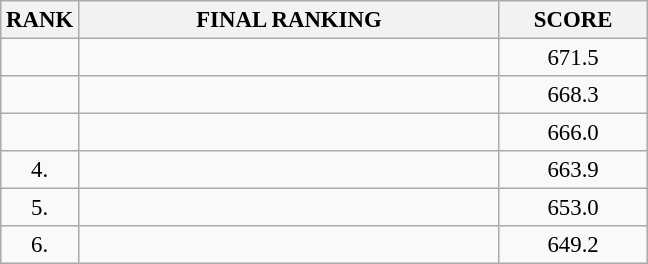<table class="wikitable" style="font-size:95%;">
<tr>
<th>RANK</th>
<th align="left" style="width: 18em">FINAL RANKING</th>
<th align="center" style="width: 6em">SCORE</th>
</tr>
<tr>
<td align="center"></td>
<td></td>
<td align="center">671.5</td>
</tr>
<tr>
<td align="center"></td>
<td></td>
<td align="center">668.3</td>
</tr>
<tr>
<td align="center"></td>
<td></td>
<td align="center">666.0</td>
</tr>
<tr>
<td align="center">4.</td>
<td></td>
<td align="center">663.9</td>
</tr>
<tr>
<td align="center">5.</td>
<td></td>
<td align="center">653.0</td>
</tr>
<tr>
<td align="center">6.</td>
<td></td>
<td align="center">649.2</td>
</tr>
</table>
